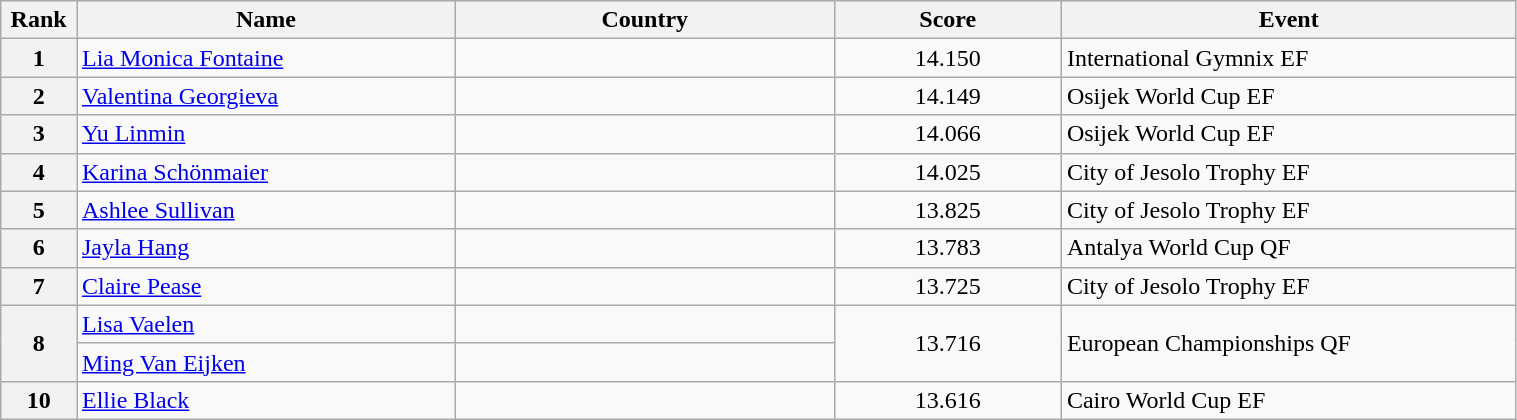<table class="wikitable sortable" style="width:80%;">
<tr>
<th style="text-align:center; width:5%;">Rank</th>
<th style="text-align:center; width:25%;">Name</th>
<th style="text-align:center; width:25%;">Country</th>
<th style="text-align:center; width:15%;">Score</th>
<th style="text-align:center; width:30%;">Event</th>
</tr>
<tr>
<th>1</th>
<td><a href='#'>Lia Monica Fontaine</a></td>
<td></td>
<td align="center">14.150</td>
<td>International Gymnix EF</td>
</tr>
<tr>
<th>2</th>
<td><a href='#'>Valentina Georgieva</a></td>
<td></td>
<td align="center">14.149</td>
<td>Osijek World Cup EF</td>
</tr>
<tr>
<th>3</th>
<td><a href='#'>Yu Linmin</a></td>
<td></td>
<td align="center">14.066</td>
<td>Osijek World Cup EF</td>
</tr>
<tr>
<th>4</th>
<td><a href='#'>Karina Schönmaier</a></td>
<td></td>
<td align="center">14.025</td>
<td>City of Jesolo Trophy EF</td>
</tr>
<tr>
<th>5</th>
<td><a href='#'>Ashlee Sullivan</a></td>
<td></td>
<td align="center">13.825</td>
<td>City of Jesolo Trophy EF</td>
</tr>
<tr>
<th>6</th>
<td><a href='#'>Jayla Hang</a></td>
<td></td>
<td align="center">13.783</td>
<td>Antalya World Cup QF</td>
</tr>
<tr>
<th>7</th>
<td><a href='#'>Claire Pease</a></td>
<td></td>
<td align="center">13.725</td>
<td>City of Jesolo Trophy EF</td>
</tr>
<tr>
<th rowspan=2>8</th>
<td><a href='#'>Lisa Vaelen</a></td>
<td></td>
<td rowspan=2 align="center">13.716</td>
<td rowspan=2>European Championships QF</td>
</tr>
<tr>
<td><a href='#'>Ming Van Eijken</a></td>
<td></td>
</tr>
<tr>
<th>10</th>
<td><a href='#'>Ellie Black</a></td>
<td></td>
<td align="center">13.616</td>
<td>Cairo World Cup EF</td>
</tr>
</table>
